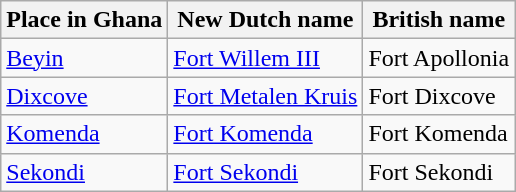<table class="wikitable sortable">
<tr>
<th>Place in Ghana</th>
<th>New Dutch name</th>
<th>British name</th>
</tr>
<tr -->
<td><a href='#'>Beyin</a></td>
<td><a href='#'>Fort Willem III</a></td>
<td>Fort Apollonia</td>
</tr>
<tr -->
<td><a href='#'>Dixcove</a></td>
<td><a href='#'>Fort Metalen Kruis</a></td>
<td>Fort Dixcove</td>
</tr>
<tr -->
<td><a href='#'>Komenda</a></td>
<td><a href='#'>Fort Komenda</a></td>
<td>Fort Komenda</td>
</tr>
<tr -->
<td><a href='#'>Sekondi</a></td>
<td><a href='#'>Fort Sekondi</a></td>
<td>Fort Sekondi</td>
</tr>
</table>
